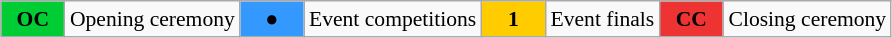<table class="wikitable" style="margin:0.5em auto; font-size:90%;position:relative;">
<tr>
<td style="width:2.5em; background:#00cc33; text-align:center"><strong>OC</strong></td>
<td>Opening ceremony</td>
<td style="width:2.5em; background:#3399ff; text-align:center">●</td>
<td>Event competitions</td>
<td style="width:2.5em; background:#ffcc00; text-align:center"><strong>1</strong></td>
<td>Event finals</td>
<td style="width:2.5em; background:#ee3333; text-align:center"><strong>CC</strong></td>
<td>Closing ceremony</td>
</tr>
</table>
